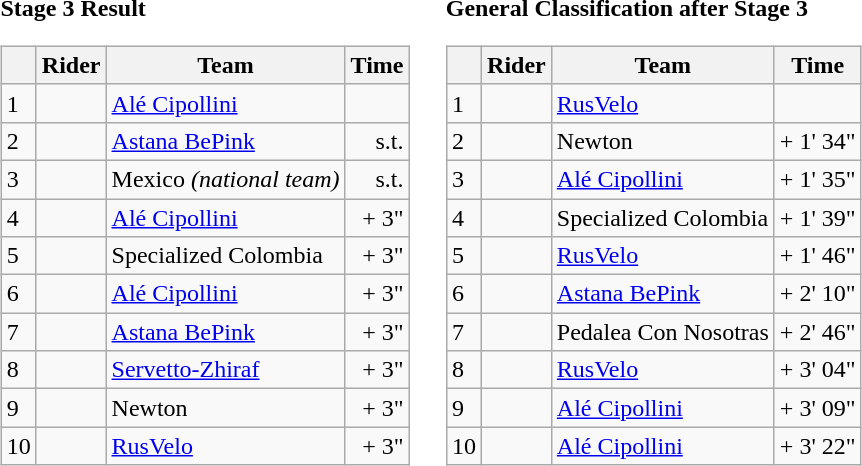<table>
<tr>
<td><strong>Stage 3 Result</strong><br><table class="wikitable">
<tr>
<th></th>
<th>Rider</th>
<th>Team</th>
<th>Time</th>
</tr>
<tr>
<td>1</td>
<td> </td>
<td><a href='#'>Alé Cipollini</a></td>
<td align="right"></td>
</tr>
<tr>
<td>2</td>
<td></td>
<td><a href='#'>Astana BePink</a></td>
<td align="right">s.t.</td>
</tr>
<tr>
<td>3</td>
<td></td>
<td>Mexico <em>(national team)</em></td>
<td align="right">s.t.</td>
</tr>
<tr>
<td>4</td>
<td></td>
<td><a href='#'>Alé Cipollini</a></td>
<td align="right">+ 3"</td>
</tr>
<tr>
<td>5</td>
<td></td>
<td>Specialized Colombia</td>
<td align="right">+ 3"</td>
</tr>
<tr>
<td>6</td>
<td></td>
<td><a href='#'>Alé Cipollini</a></td>
<td align="right">+ 3"</td>
</tr>
<tr>
<td>7</td>
<td></td>
<td><a href='#'>Astana BePink</a></td>
<td align="right">+ 3"</td>
</tr>
<tr>
<td>8</td>
<td></td>
<td><a href='#'>Servetto-Zhiraf</a></td>
<td align="right">+ 3"</td>
</tr>
<tr>
<td>9</td>
<td> </td>
<td>Newton</td>
<td align="right">+ 3"</td>
</tr>
<tr>
<td>10</td>
<td></td>
<td><a href='#'>RusVelo</a></td>
<td align="right">+ 3"</td>
</tr>
</table>
</td>
<td></td>
<td><strong>General Classification after Stage 3</strong><br><table class="wikitable">
<tr>
<th></th>
<th>Rider</th>
<th>Team</th>
<th>Time</th>
</tr>
<tr>
<td>1</td>
<td> </td>
<td><a href='#'>RusVelo</a></td>
<td align="right"></td>
</tr>
<tr>
<td>2</td>
<td></td>
<td>Newton</td>
<td align="right">+ 1' 34"</td>
</tr>
<tr>
<td>3</td>
<td> </td>
<td><a href='#'>Alé Cipollini</a></td>
<td align="right">+ 1' 35"</td>
</tr>
<tr>
<td>4</td>
<td></td>
<td>Specialized Colombia</td>
<td align="right">+ 1' 39"</td>
</tr>
<tr>
<td>5</td>
<td></td>
<td><a href='#'>RusVelo</a></td>
<td align="right">+ 1' 46"</td>
</tr>
<tr>
<td>6</td>
<td> </td>
<td><a href='#'>Astana BePink</a></td>
<td align="right">+ 2' 10"</td>
</tr>
<tr>
<td>7</td>
<td></td>
<td>Pedalea Con Nosotras</td>
<td align="right">+ 2' 46"</td>
</tr>
<tr>
<td>8</td>
<td></td>
<td><a href='#'>RusVelo</a></td>
<td align="right">+ 3' 04"</td>
</tr>
<tr>
<td>9</td>
<td></td>
<td><a href='#'>Alé Cipollini</a></td>
<td align="right">+ 3' 09"</td>
</tr>
<tr>
<td>10</td>
<td></td>
<td><a href='#'>Alé Cipollini</a></td>
<td align="right">+ 3' 22"</td>
</tr>
</table>
</td>
</tr>
</table>
